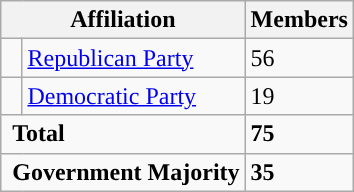<table class="wikitable">
<tr>
<th colspan="2">Affiliation</th>
<th>Members</th>
</tr>
<tr>
<td style="background-color:"> </td>
<td><a href='#'>Republican Party</a></td>
<td>56</td>
</tr>
<tr>
<td style="background-color:"> </td>
<td><a href='#'>Democratic Party</a></td>
<td>19</td>
</tr>
<tr>
<td colspan="2" rowspan="1"> <strong>Total</strong><br></td>
<td><strong>75</strong></td>
</tr>
<tr>
<td colspan="2" rowspan="1"> <strong>Government Majority</strong><br></td>
<td><strong>35</strong></td>
</tr>
</table>
